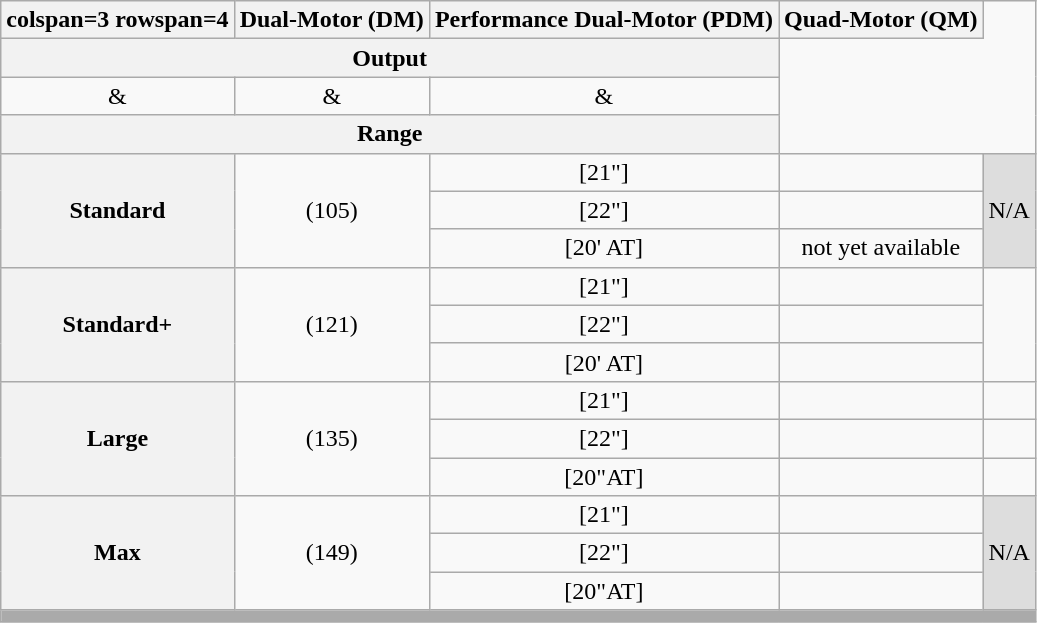<table class="wikitable" style="font-size:100%;text-align:center;">
<tr>
<th>colspan=3 rowspan=4 </th>
<th>Dual-Motor (DM)</th>
<th>Performance Dual-Motor (PDM)</th>
<th>Quad-Motor (QM)</th>
</tr>
<tr>
<th colspan=3>Output</th>
</tr>
<tr>
<td> & </td>
<td> & </td>
<td> & </td>
</tr>
<tr>
<th colspan=3>Range</th>
</tr>
<tr>
<th rowspan="3">Standard</th>
<td rowspan="3">(105)</td>
<td>[21"]</td>
<td></td>
<td colspan="2" rowspan="3" style="background:#ddd;">N/A</td>
</tr>
<tr>
<td>[22"]</td>
<td></td>
</tr>
<tr>
<td>[20' AT]</td>
<td>not yet available</td>
</tr>
<tr>
<th rowspan="3">Standard+</th>
<td rowspan="3">(121)</td>
<td>[21"]</td>
<td colspan="2"></td>
<td rowspan="3"></td>
</tr>
<tr>
<td>[22"]</td>
<td colspan="2"></td>
</tr>
<tr>
<td>[20' AT]</td>
<td colspan="2"></td>
</tr>
<tr>
<th rowspan="3">Large</th>
<td rowspan="3">(135)</td>
<td>[21"]</td>
<td colspan="2"></td>
<td></td>
</tr>
<tr>
<td>[22"]</td>
<td colspan="2"></td>
<td></td>
</tr>
<tr>
<td>[20"AT]</td>
<td colspan="2"></td>
<td></td>
</tr>
<tr>
<th rowspan=3>Max</th>
<td rowspan=3>(149)</td>
<td>[21"]</td>
<td colspan=2></td>
<td style="background:#ddd;" rowspan=3>N/A</td>
</tr>
<tr>
<td>[22"]</td>
<td colspan=2></td>
</tr>
<tr>
<td>[20"AT]</td>
<td colspan=2></td>
</tr>
<tr>
<td colspan=6 style="background:#aaa;font-size:20%"> </td>
</tr>
</table>
